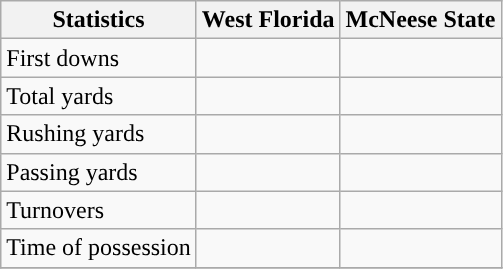<table class="wikitable">
<tr>
<th>Statistics</th>
<th>West Florida</th>
<th>McNeese State</th>
</tr>
<tr>
<td>First downs</td>
<td> </td>
<td> </td>
</tr>
<tr>
<td>Total yards</td>
<td> </td>
<td> </td>
</tr>
<tr>
<td>Rushing yards</td>
<td> </td>
<td> </td>
</tr>
<tr>
<td>Passing yards</td>
<td> </td>
<td> </td>
</tr>
<tr>
<td>Turnovers</td>
<td> </td>
<td> </td>
</tr>
<tr>
<td>Time of possession</td>
<td> </td>
<td> </td>
</tr>
<tr>
</tr>
</table>
